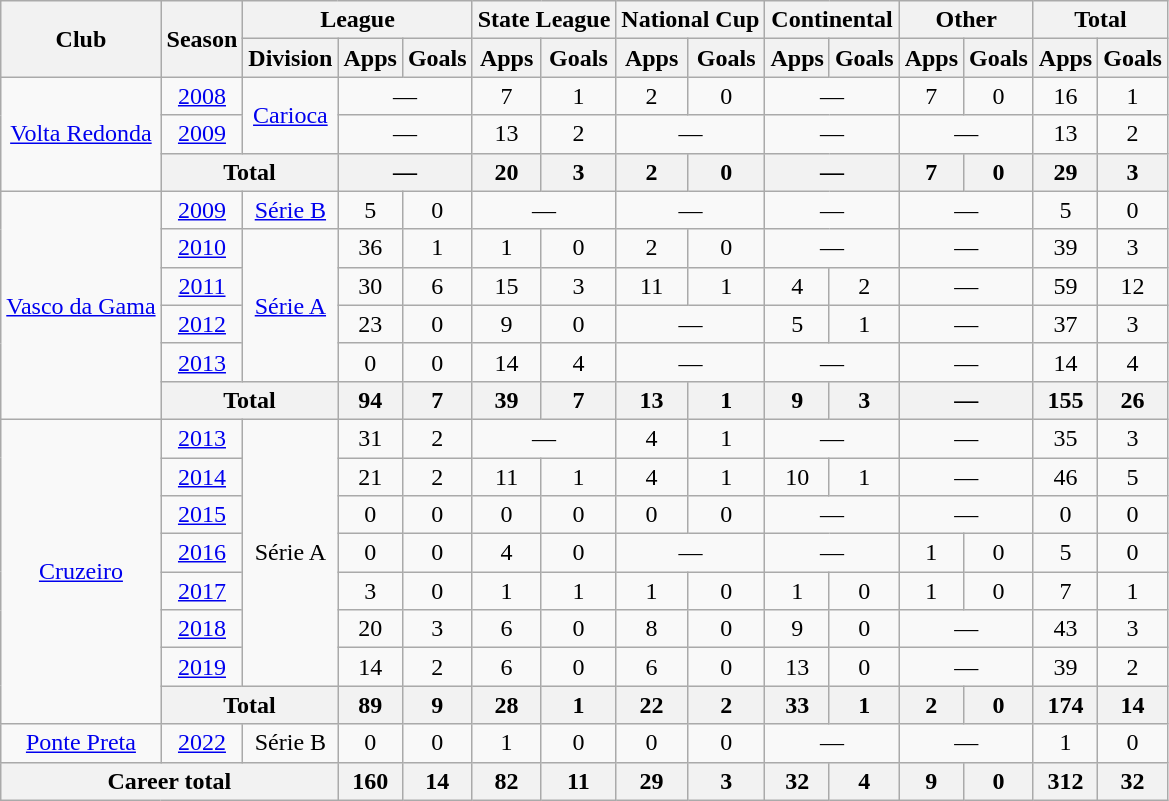<table class="wikitable" style="text-align: center;">
<tr>
<th rowspan="2">Club</th>
<th rowspan="2">Season</th>
<th colspan="3">League</th>
<th colspan="2">State League</th>
<th colspan="2">National Cup</th>
<th colspan="2">Continental</th>
<th colspan="2">Other</th>
<th colspan="2">Total</th>
</tr>
<tr>
<th>Division</th>
<th>Apps</th>
<th>Goals</th>
<th>Apps</th>
<th>Goals</th>
<th>Apps</th>
<th>Goals</th>
<th>Apps</th>
<th>Goals</th>
<th>Apps</th>
<th>Goals</th>
<th>Apps</th>
<th>Goals</th>
</tr>
<tr>
<td rowspan="3"><a href='#'>Volta Redonda</a></td>
<td><a href='#'>2008</a></td>
<td rowspan="2"><a href='#'>Carioca</a></td>
<td colspan="2">—</td>
<td>7</td>
<td>1</td>
<td>2</td>
<td>0</td>
<td colspan="2">—</td>
<td>7</td>
<td>0</td>
<td>16</td>
<td>1</td>
</tr>
<tr>
<td><a href='#'>2009</a></td>
<td colspan="2">—</td>
<td>13</td>
<td>2</td>
<td colspan="2">—</td>
<td colspan="2">—</td>
<td colspan="2">—</td>
<td>13</td>
<td>2</td>
</tr>
<tr>
<th colspan="2">Total</th>
<th colspan="2">—</th>
<th>20</th>
<th>3</th>
<th>2</th>
<th>0</th>
<th colspan="2">—</th>
<th>7</th>
<th>0</th>
<th>29</th>
<th>3</th>
</tr>
<tr>
<td rowspan="6"><a href='#'>Vasco da Gama</a></td>
<td><a href='#'>2009</a></td>
<td><a href='#'>Série B</a></td>
<td>5</td>
<td>0</td>
<td colspan="2">—</td>
<td colspan="2">—</td>
<td colspan="2">—</td>
<td colspan="2">—</td>
<td>5</td>
<td>0</td>
</tr>
<tr>
<td><a href='#'>2010</a></td>
<td rowspan="4"><a href='#'>Série A</a></td>
<td>36</td>
<td>1</td>
<td>1</td>
<td>0</td>
<td>2</td>
<td>0</td>
<td colspan="2">—</td>
<td colspan="2">—</td>
<td>39</td>
<td>3</td>
</tr>
<tr>
<td><a href='#'>2011</a></td>
<td>30</td>
<td>6</td>
<td>15</td>
<td>3</td>
<td>11</td>
<td>1</td>
<td>4</td>
<td>2</td>
<td colspan="2">—</td>
<td>59</td>
<td>12</td>
</tr>
<tr>
<td><a href='#'>2012</a></td>
<td>23</td>
<td>0</td>
<td>9</td>
<td>0</td>
<td colspan="2">—</td>
<td>5</td>
<td>1</td>
<td colspan="2">—</td>
<td>37</td>
<td>3</td>
</tr>
<tr>
<td><a href='#'>2013</a></td>
<td>0</td>
<td>0</td>
<td>14</td>
<td>4</td>
<td colspan="2">—</td>
<td colspan="2">—</td>
<td colspan="2">—</td>
<td>14</td>
<td>4</td>
</tr>
<tr>
<th colspan="2">Total</th>
<th>94</th>
<th>7</th>
<th>39</th>
<th>7</th>
<th>13</th>
<th>1</th>
<th>9</th>
<th>3</th>
<th colspan="2">—</th>
<th>155</th>
<th>26</th>
</tr>
<tr>
<td rowspan="8"><a href='#'>Cruzeiro</a></td>
<td><a href='#'>2013</a></td>
<td rowspan="7">Série A</td>
<td>31</td>
<td>2</td>
<td colspan="2">—</td>
<td>4</td>
<td>1</td>
<td colspan="2">—</td>
<td colspan="2">—</td>
<td>35</td>
<td>3</td>
</tr>
<tr>
<td><a href='#'>2014</a></td>
<td>21</td>
<td>2</td>
<td>11</td>
<td>1</td>
<td>4</td>
<td>1</td>
<td>10</td>
<td>1</td>
<td colspan="2">—</td>
<td>46</td>
<td>5</td>
</tr>
<tr>
<td><a href='#'>2015</a></td>
<td>0</td>
<td>0</td>
<td>0</td>
<td>0</td>
<td>0</td>
<td>0</td>
<td colspan="2">—</td>
<td colspan="2">—</td>
<td>0</td>
<td>0</td>
</tr>
<tr>
<td><a href='#'>2016</a></td>
<td>0</td>
<td>0</td>
<td>4</td>
<td>0</td>
<td colspan="2">—</td>
<td colspan="2">—</td>
<td>1</td>
<td>0</td>
<td>5</td>
<td>0</td>
</tr>
<tr>
<td><a href='#'>2017</a></td>
<td>3</td>
<td>0</td>
<td>1</td>
<td>1</td>
<td>1</td>
<td>0</td>
<td>1</td>
<td>0</td>
<td>1</td>
<td>0</td>
<td>7</td>
<td>1</td>
</tr>
<tr>
<td><a href='#'>2018</a></td>
<td>20</td>
<td>3</td>
<td>6</td>
<td>0</td>
<td>8</td>
<td>0</td>
<td>9</td>
<td>0</td>
<td colspan="2">—</td>
<td>43</td>
<td>3</td>
</tr>
<tr>
<td><a href='#'>2019</a></td>
<td>14</td>
<td>2</td>
<td>6</td>
<td>0</td>
<td>6</td>
<td>0</td>
<td>13</td>
<td>0</td>
<td colspan="2">—</td>
<td>39</td>
<td>2</td>
</tr>
<tr>
<th colspan="2">Total</th>
<th>89</th>
<th>9</th>
<th>28</th>
<th>1</th>
<th>22</th>
<th>2</th>
<th>33</th>
<th>1</th>
<th>2</th>
<th>0</th>
<th>174</th>
<th>14</th>
</tr>
<tr>
<td><a href='#'>Ponte Preta</a></td>
<td><a href='#'>2022</a></td>
<td>Série B</td>
<td>0</td>
<td>0</td>
<td>1</td>
<td>0</td>
<td>0</td>
<td>0</td>
<td colspan="2">—</td>
<td colspan="2">—</td>
<td>1</td>
<td>0</td>
</tr>
<tr>
<th colspan="3">Career total</th>
<th>160</th>
<th>14</th>
<th>82</th>
<th>11</th>
<th>29</th>
<th>3</th>
<th>32</th>
<th>4</th>
<th>9</th>
<th>0</th>
<th>312</th>
<th>32</th>
</tr>
</table>
